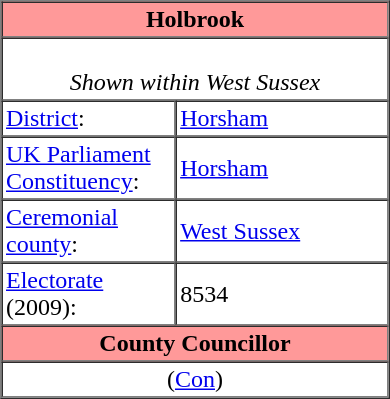<table class="vcard" border=1 cellpadding=2 cellspacing=0 align=right width=260 style=margin-left:0.5em;>
<tr>
<th class="fn org" colspan=2 align=center bgcolor="#ff9999"><strong>Holbrook</strong></th>
</tr>
<tr>
<td colspan=2 align=center><br><em>Shown within West Sussex</em></td>
</tr>
<tr class="note">
<td width="45%"><a href='#'>District</a>:</td>
<td><a href='#'>Horsham</a></td>
</tr>
<tr class="note">
<td><a href='#'>UK Parliament Constituency</a>:</td>
<td><a href='#'>Horsham</a></td>
</tr>
<tr class="note">
<td><a href='#'>Ceremonial county</a>:</td>
<td><a href='#'>West Sussex</a></td>
</tr>
<tr class="note">
<td><a href='#'>Electorate</a> (2009):</td>
<td>8534</td>
</tr>
<tr>
<th colspan=2 align=center bgcolor="#ff9999">County Councillor</th>
</tr>
<tr>
<td colspan=2 align=center> (<a href='#'>Con</a>)</td>
</tr>
</table>
